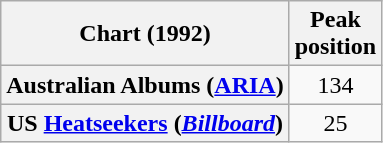<table class="wikitable sortable plainrowheaders">
<tr>
<th>Chart (1992)</th>
<th>Peak<br>position</th>
</tr>
<tr>
<th scope="row">Australian Albums (<a href='#'>ARIA</a>)</th>
<td align="center">134</td>
</tr>
<tr>
<th scope="row">US <a href='#'>Heatseekers</a> (<em><a href='#'>Billboard</a></em>)</th>
<td align="center">25</td>
</tr>
</table>
